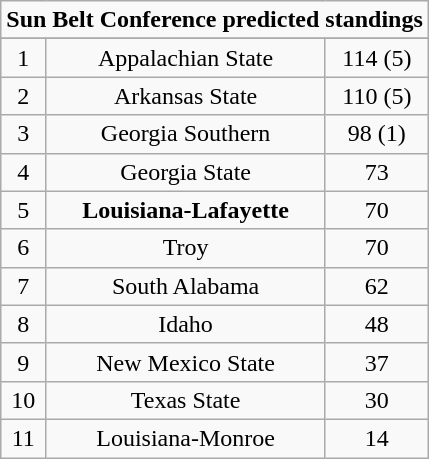<table class= "wikitable">
<tr align="center">
<td align="center" Colspan="3"><strong>Sun Belt Conference predicted standings</strong></td>
</tr>
<tr align="center">
</tr>
<tr align="center">
<td>1</td>
<td>Appalachian State</td>
<td>114 (5)</td>
</tr>
<tr align="center">
<td>2</td>
<td>Arkansas State</td>
<td>110 (5)</td>
</tr>
<tr align="center">
<td>3</td>
<td>Georgia Southern</td>
<td>98 (1)</td>
</tr>
<tr align="center">
<td>4</td>
<td>Georgia State</td>
<td>73</td>
</tr>
<tr align="center">
<td>5</td>
<td><strong>Louisiana-Lafayette</strong></td>
<td>70</td>
</tr>
<tr align="center">
<td>6</td>
<td>Troy</td>
<td>70</td>
</tr>
<tr align="center">
<td>7</td>
<td>South Alabama</td>
<td>62</td>
</tr>
<tr align="center">
<td>8</td>
<td>Idaho</td>
<td>48</td>
</tr>
<tr align="center">
<td>9</td>
<td>New Mexico State</td>
<td>37</td>
</tr>
<tr align="center">
<td>10</td>
<td>Texas State</td>
<td>30</td>
</tr>
<tr align="center">
<td>11</td>
<td>Louisiana-Monroe</td>
<td>14</td>
</tr>
</table>
